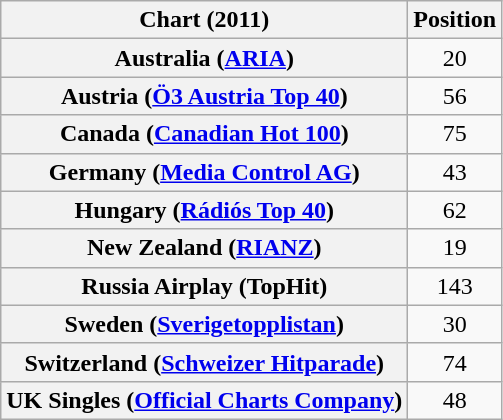<table class="wikitable plainrowheaders sortable" style="text-align:center">
<tr>
<th scope="col">Chart (2011)</th>
<th scope="col">Position</th>
</tr>
<tr>
<th scope="row">Australia (<a href='#'>ARIA</a>)</th>
<td align="center">20</td>
</tr>
<tr>
<th scope="row">Austria (<a href='#'>Ö3 Austria Top 40</a>)</th>
<td style="text-align:center;">56</td>
</tr>
<tr>
<th scope="row">Canada (<a href='#'>Canadian Hot 100</a>)</th>
<td style="text-align:center;">75</td>
</tr>
<tr>
<th scope="row">Germany (<a href='#'>Media Control AG</a>)</th>
<td style="text-align:center;">43</td>
</tr>
<tr>
<th scope="row">Hungary (<a href='#'>Rádiós Top 40</a>)</th>
<td align="center">62</td>
</tr>
<tr>
<th scope="row">New Zealand (<a href='#'>RIANZ</a>)</th>
<td align="center">19</td>
</tr>
<tr>
<th scope="row">Russia Airplay (TopHit)</th>
<td>143</td>
</tr>
<tr>
<th scope="row">Sweden (<a href='#'>Sverigetopplistan</a>)</th>
<td align="center">30</td>
</tr>
<tr>
<th scope="row">Switzerland (<a href='#'>Schweizer Hitparade</a>)</th>
<td align="center">74</td>
</tr>
<tr>
<th scope="row">UK Singles (<a href='#'>Official Charts Company</a>)</th>
<td align="center">48</td>
</tr>
</table>
